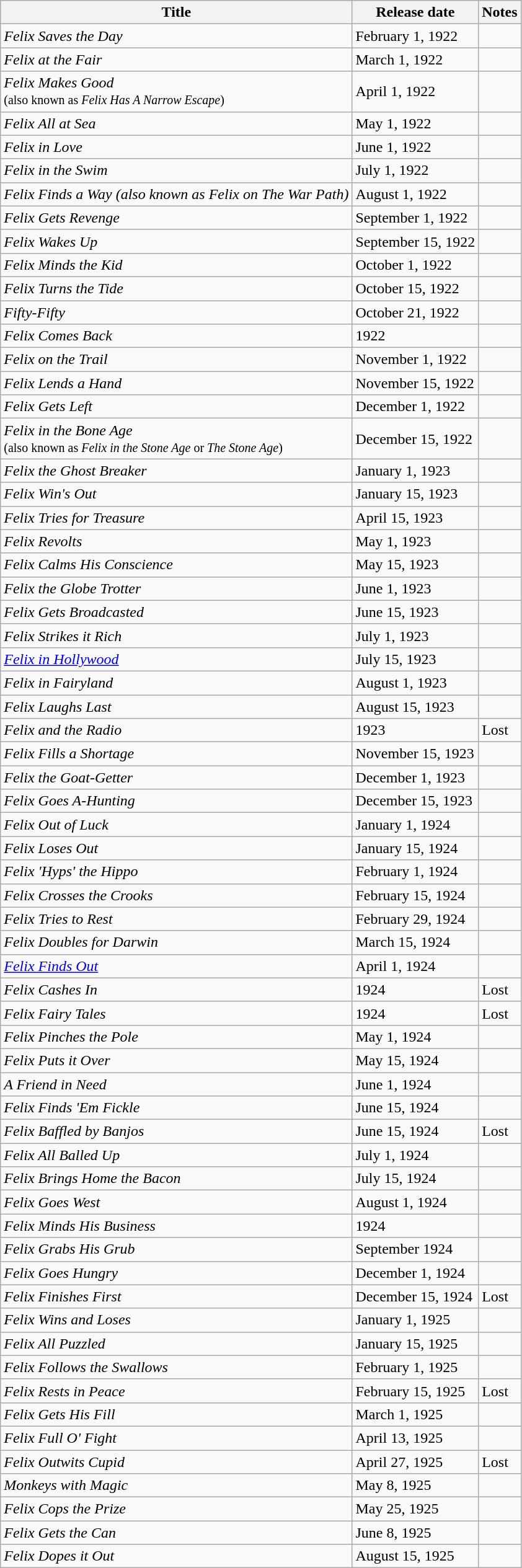<table class="wikitable">
<tr>
<th>Title</th>
<th>Release date</th>
<th>Notes</th>
</tr>
<tr>
<td><em>Felix Saves the Day</em> </td>
<td>February 1, 1922</td>
<td></td>
</tr>
<tr>
<td><em>Felix at the Fair</em> </td>
<td>March 1, 1922</td>
<td></td>
</tr>
<tr>
<td><em>Felix Makes Good</em>  <br> <small>(also known as <em>Felix Has A Narrow Escape</em>)</small></td>
<td>April 1, 1922</td>
<td></td>
</tr>
<tr>
<td><em>Felix All at Sea</em></td>
<td>May 1, 1922</td>
<td></td>
</tr>
<tr>
<td><em>Felix in Love</em> </td>
<td>June 1, 1922</td>
<td></td>
</tr>
<tr>
<td><em>Felix in the Swim</em> </td>
<td>July 1, 1922</td>
<td></td>
</tr>
<tr>
<td><em>Felix Finds a Way (also known as Felix on The War Path)</em> </td>
<td>August 1, 1922</td>
<td></td>
</tr>
<tr>
<td><em>Felix Gets Revenge</em> </td>
<td>September 1, 1922</td>
<td></td>
</tr>
<tr>
<td><em>Felix Wakes Up</em></td>
<td>September 15, 1922</td>
<td></td>
</tr>
<tr>
<td><em>Felix Minds the Kid</em> </td>
<td>October 1, 1922</td>
<td></td>
</tr>
<tr>
<td><em>Felix Turns the Tide</em>  <br></td>
<td>October 15, 1922</td>
<td></td>
</tr>
<tr>
<td><em>Fifty-Fifty</em> </td>
<td>October 21, 1922</td>
<td></td>
</tr>
<tr>
<td><em>Felix Comes Back</em> </td>
<td>1922</td>
<td></td>
</tr>
<tr>
<td><em>Felix on the Trail</em></td>
<td>November 1, 1922</td>
<td></td>
</tr>
<tr>
<td><em>Felix Lends a Hand</em> </td>
<td>November 15, 1922</td>
<td></td>
</tr>
<tr>
<td><em>Felix Gets Left</em> </td>
<td>December 1, 1922</td>
<td></td>
</tr>
<tr>
<td><em>Felix in the Bone Age</em>  <br> <small>(also known as <em>Felix in the Stone Age</em> or <em>The Stone Age</em>)</small></td>
<td>December 15, 1922</td>
<td></td>
</tr>
<tr>
<td><em>Felix the Ghost Breaker</em> </td>
<td>January 1, 1923</td>
<td></td>
</tr>
<tr>
<td><em>Felix Win's Out</em>  </td>
<td>January 15, 1923</td>
<td></td>
</tr>
<tr>
<td><em>Felix Tries for Treasure</em> </td>
<td>April 15, 1923</td>
<td></td>
</tr>
<tr>
<td><em>Felix Revolts</em> </td>
<td>May 1, 1923</td>
<td></td>
</tr>
<tr>
<td><em>Felix Calms His Conscience</em></td>
<td>May 15, 1923</td>
<td></td>
</tr>
<tr>
<td><em>Felix the Globe Trotter</em></td>
<td>June 1, 1923</td>
<td></td>
</tr>
<tr>
<td><em>Felix Gets Broadcasted</em> </td>
<td>June 15, 1923</td>
<td></td>
</tr>
<tr>
<td><em>Felix Strikes it Rich</em> </td>
<td>July 1, 1923</td>
<td></td>
</tr>
<tr>
<td><em><a href='#'>Felix in Hollywood</a></em> </td>
<td>July 15, 1923</td>
<td></td>
</tr>
<tr>
<td><em>Felix in Fairyland</em> </td>
<td>August 1, 1923</td>
<td></td>
</tr>
<tr>
<td><em>Felix Laughs Last</em> </td>
<td>August 15, 1923</td>
<td></td>
</tr>
<tr>
<td><em>Felix and the Radio</em></td>
<td>1923</td>
<td>Lost</td>
</tr>
<tr>
<td><em>Felix Fills a Shortage </em></td>
<td>November 15, 1923</td>
<td></td>
</tr>
<tr>
<td><em>Felix the Goat-Getter </em></td>
<td>December 1, 1923</td>
<td></td>
</tr>
<tr>
<td><em>Felix Goes A-Hunting</em> </td>
<td>December 15, 1923</td>
<td></td>
</tr>
<tr>
<td><em>Felix Out of Luck</em> </td>
<td>January 1, 1924</td>
<td></td>
</tr>
<tr>
<td><em>Felix Loses Out</em></td>
<td>January 15, 1924</td>
<td></td>
</tr>
<tr>
<td><em>Felix 'Hyps' the Hippo</em> </td>
<td>February 1, 1924</td>
<td></td>
</tr>
<tr>
<td><em>Felix Crosses the Crooks</em> </td>
<td>February 15, 1924</td>
<td></td>
</tr>
<tr>
<td><em>Felix Tries to Rest</em> </td>
<td>February 29, 1924</td>
<td></td>
</tr>
<tr>
<td><em>Felix Doubles for Darwin</em> </td>
<td>March 15, 1924</td>
<td></td>
</tr>
<tr>
<td><em><a href='#'>Felix Finds Out</a></em> </td>
<td>April 1, 1924</td>
<td></td>
</tr>
<tr>
<td><em>Felix Cashes In</em></td>
<td>1924</td>
<td>Lost</td>
</tr>
<tr>
<td><em>Felix Fairy Tales</em></td>
<td>1924</td>
<td>Lost</td>
</tr>
<tr>
<td><em>Felix Pinches the Pole</em> </td>
<td>May 1, 1924</td>
<td></td>
</tr>
<tr>
<td><em>Felix Puts it Over </em></td>
<td>May 15, 1924</td>
<td></td>
</tr>
<tr>
<td><em>A Friend in Need </em></td>
<td>June 1, 1924</td>
<td></td>
</tr>
<tr>
<td><em>Felix Finds 'Em Fickle</em> </td>
<td>June 15, 1924</td>
<td></td>
</tr>
<tr>
<td><em>Felix Baffled by Banjos</em></td>
<td>June 15, 1924</td>
<td>Lost</td>
</tr>
<tr>
<td><em>Felix All Balled Up</em> </td>
<td>July 1, 1924</td>
<td></td>
</tr>
<tr>
<td><em>Felix Brings Home the Bacon</em> </td>
<td>July 15, 1924</td>
<td></td>
</tr>
<tr>
<td><em>Felix Goes West</em> </td>
<td>August 1, 1924</td>
<td></td>
</tr>
<tr>
<td><em>Felix Minds His Business </em></td>
<td>1924</td>
<td></td>
</tr>
<tr>
<td><em>Felix Grabs His Grub</em> </td>
<td>September 1924</td>
<td></td>
</tr>
<tr>
<td><em>Felix Goes Hungry </em></td>
<td>December 1, 1924</td>
<td></td>
</tr>
<tr>
<td><em>Felix Finishes First</em></td>
<td>December 15, 1924</td>
<td>Lost</td>
</tr>
<tr>
<td><em>Felix Wins and Loses</em></td>
<td>January 1, 1925</td>
<td></td>
</tr>
<tr>
<td><em>Felix All Puzzled</em> </td>
<td>January 15, 1925</td>
<td></td>
</tr>
<tr>
<td><em>Felix Follows the Swallows</em> </td>
<td>February 1, 1925</td>
<td></td>
</tr>
<tr>
<td><em>Felix Rests in Peace</em></td>
<td>February 15, 1925</td>
<td>Lost</td>
</tr>
<tr>
<td><em>Felix Gets His Fill</em> </td>
<td>March 1, 1925</td>
<td></td>
</tr>
<tr>
<td><em>Felix Full O' Fight</em> </td>
<td>April 13, 1925</td>
<td></td>
</tr>
<tr>
<td><em>Felix Outwits Cupid</em></td>
<td>April 27, 1925</td>
<td>Lost</td>
</tr>
<tr>
<td><em>Monkeys with Magic</em> </td>
<td>May 8, 1925</td>
<td></td>
</tr>
<tr>
<td><em>Felix Cops the Prize</em> </td>
<td>May 25, 1925</td>
</tr>
<tr>
<td><em>Felix Gets the Can</em> </td>
<td>June 8, 1925</td>
<td></td>
</tr>
<tr>
<td><em>Felix Dopes it Out</em> </td>
<td>August 15, 1925</td>
<td></td>
</tr>
</table>
